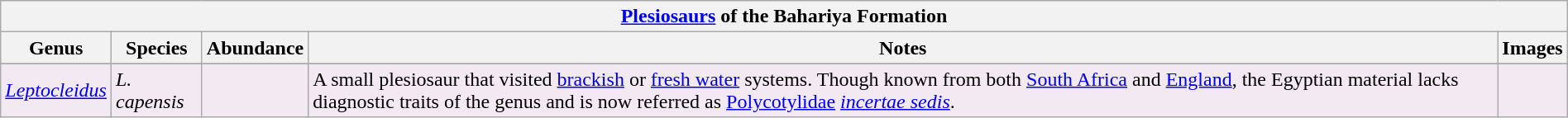<table class="wikitable" align="center" width="100%">
<tr>
<th colspan="5" align="center"><strong><a href='#'>Plesiosaurs</a> of the Bahariya Formation</strong></th>
</tr>
<tr>
<th>Genus</th>
<th>Species</th>
<th>Abundance</th>
<th>Notes</th>
<th>Images</th>
</tr>
<tr>
</tr>
<tr style="background:#f3e9f3;">
<td><em><a href='#'>Leptocleidus</a></em></td>
<td><em>L. capensis</em></td>
<td></td>
<td>A small plesiosaur that visited <a href='#'>brackish</a> or <a href='#'>fresh water</a> systems. Though known from both <a href='#'>South Africa</a> and <a href='#'>England</a>, the Egyptian material lacks diagnostic traits of the genus and is now referred as <a href='#'>Polycotylidae</a> <em><a href='#'>incertae sedis</a></em>.</td>
<td></td>
</tr>
</table>
